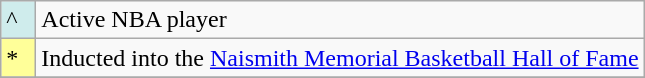<table class="wikitable">
<tr>
<td style="background:#CFECEC; width:1em">^</td>
<td>Active NBA player</td>
</tr>
<tr>
<td style="background:#FFFF99; width:1em">*</td>
<td>Inducted into the <a href='#'>Naismith Memorial Basketball Hall of Fame</a></td>
</tr>
<tr>
</tr>
</table>
